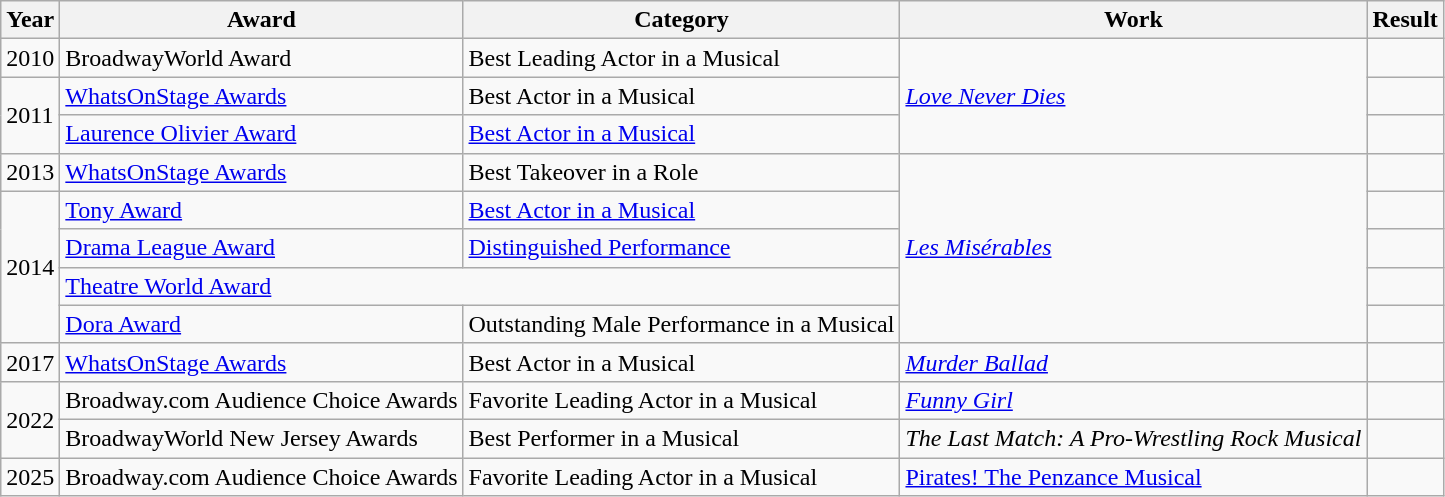<table class="wikitable">
<tr>
<th scope="col">Year</th>
<th scope="col">Award</th>
<th scope="col">Category</th>
<th scope="col">Work</th>
<th scope="col">Result</th>
</tr>
<tr>
<td>2010</td>
<td>BroadwayWorld Award</td>
<td>Best Leading Actor in a Musical</td>
<td rowspan="3"><em><a href='#'>Love Never Dies</a></em></td>
<td></td>
</tr>
<tr>
<td rowspan="2">2011</td>
<td><a href='#'>WhatsOnStage Awards</a></td>
<td>Best Actor in a Musical</td>
<td></td>
</tr>
<tr>
<td><a href='#'>Laurence Olivier Award</a></td>
<td><a href='#'>Best Actor in a Musical</a></td>
<td></td>
</tr>
<tr>
<td>2013</td>
<td><a href='#'>WhatsOnStage Awards</a></td>
<td>Best Takeover in a Role</td>
<td rowspan="5"><em><a href='#'>Les Misérables</a></em></td>
<td></td>
</tr>
<tr>
<td rowspan="4">2014</td>
<td><a href='#'>Tony Award</a></td>
<td><a href='#'>Best Actor in a Musical</a></td>
<td></td>
</tr>
<tr>
<td><a href='#'>Drama League Award</a></td>
<td><a href='#'>Distinguished Performance</a></td>
<td></td>
</tr>
<tr>
<td colspan="2"><a href='#'>Theatre World Award</a></td>
<td></td>
</tr>
<tr>
<td><a href='#'>Dora Award</a></td>
<td>Outstanding Male Performance in a Musical</td>
<td></td>
</tr>
<tr>
<td>2017</td>
<td><a href='#'>WhatsOnStage Awards</a></td>
<td>Best Actor in a Musical</td>
<td><em><a href='#'>Murder Ballad</a></em></td>
<td></td>
</tr>
<tr>
<td rowspan=2>2022</td>
<td>Broadway.com Audience Choice Awards</td>
<td>Favorite Leading Actor in a Musical</td>
<td><em><a href='#'>Funny Girl</a></em></td>
<td></td>
</tr>
<tr>
<td>BroadwayWorld New Jersey Awards</td>
<td>Best Performer in a Musical</td>
<td><em>The Last Match: A Pro-Wrestling Rock Musical</em></td>
<td></td>
</tr>
<tr>
<td>2025</td>
<td>Broadway.com Audience Choice Awards</td>
<td>Favorite Leading Actor in a Musical</td>
<td><a href='#'>Pirates! The Penzance Musical</a></td>
<td></td>
</tr>
</table>
